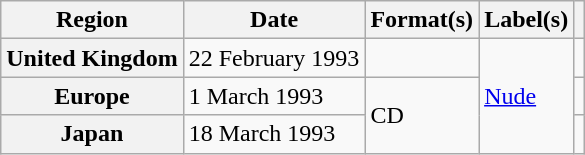<table class="wikitable plainrowheaders">
<tr>
<th scope="col">Region</th>
<th scope="col">Date</th>
<th scope="col">Format(s)</th>
<th scope="col">Label(s)</th>
<th scope="col"></th>
</tr>
<tr>
<th scope="row">United Kingdom</th>
<td>22 February 1993</td>
<td></td>
<td rowspan="3"><a href='#'>Nude</a></td>
<td></td>
</tr>
<tr>
<th scope="row">Europe</th>
<td>1 March 1993</td>
<td rowspan="2">CD</td>
<td></td>
</tr>
<tr>
<th scope="row">Japan</th>
<td>18 March 1993</td>
<td></td>
</tr>
</table>
